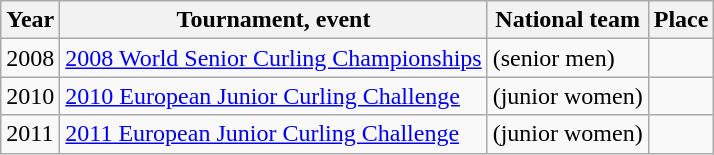<table class="wikitable">
<tr>
<th scope="col">Year</th>
<th scope="col">Tournament, event</th>
<th scope="col">National team</th>
<th scope="col">Place</th>
</tr>
<tr>
<td>2008</td>
<td><a href='#'>2008 World Senior Curling Championships</a></td>
<td> (senior men)</td>
<td></td>
</tr>
<tr>
<td>2010</td>
<td><a href='#'>2010 European Junior Curling Challenge</a></td>
<td> (junior women)</td>
<td></td>
</tr>
<tr>
<td>2011</td>
<td><a href='#'>2011 European Junior Curling Challenge</a></td>
<td> (junior women)</td>
<td></td>
</tr>
</table>
